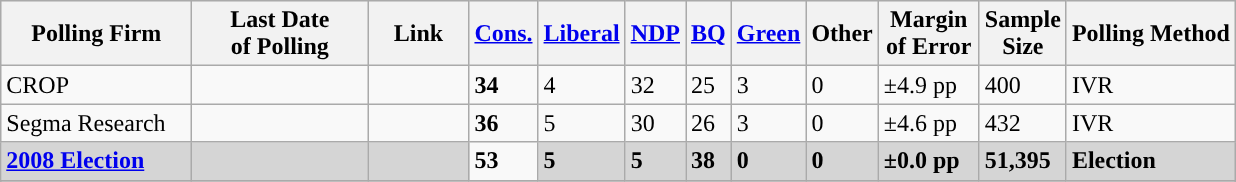<table class="wikitable sortable">
<tr style="background:#e9e9e9;">
<th style="width:120px">Polling Firm</th>
<th style="width:110px">Last Date<br>of Polling</th>
<th style="width:60px" class="unsortable">Link</th>
<th style="background-color:"><strong><a href='#'>Cons.</a></strong></th>
<th style="background-color:"><strong><a href='#'>Liberal</a></strong></th>
<th style="background-color:"><strong><a href='#'>NDP</a></strong></th>
<th style="background-color:"><strong><a href='#'>BQ</a></strong></th>
<th style="background-color:"><strong><a href='#'>Green</a></strong></th>
<th style="background-color:"><strong>Other</strong></th>
<th style="width:60px;" class=unsortable>Margin<br>of Error</th>
<th style="width:50px;" class=unsortable>Sample<br>Size</th>
<th class=unsortable>Polling Method</th>
</tr>
<tr>
<td>CROP</td>
<td></td>
<td></td>
<td><strong>34</strong></td>
<td>4</td>
<td>32</td>
<td>25</td>
<td>3</td>
<td>0</td>
<td>±4.9 pp</td>
<td>400</td>
<td>IVR</td>
</tr>
<tr>
<td>Segma Research</td>
<td></td>
<td></td>
<td><strong>36</strong></td>
<td>5</td>
<td>30</td>
<td>26</td>
<td>3</td>
<td>0</td>
<td>±4.6 pp</td>
<td>432</td>
<td>IVR</td>
</tr>
<tr>
<td style="background:#D5D5D5"><strong><a href='#'>2008 Election</a></strong></td>
<td style="background:#D5D5D5"><strong></strong></td>
<td style="background:#D5D5D5"></td>
<td><strong>53</strong></td>
<td style="background:#D5D5D5"><strong>5</strong></td>
<td style="background:#D5D5D5"><strong>5</strong></td>
<td style="background:#D5D5D5"><strong>38</strong></td>
<td style="background:#D5D5D5"><strong>0</strong></td>
<td style="background:#D5D5D5"><strong>0</strong></td>
<td style="background:#D5D5D5"><strong>±0.0 pp</strong></td>
<td style="background:#D5D5D5"><strong>51,395</strong></td>
<td style="background:#D5D5D5"><strong>Election</strong></td>
</tr>
<tr>
</tr>
<tr>
</tr>
</table>
